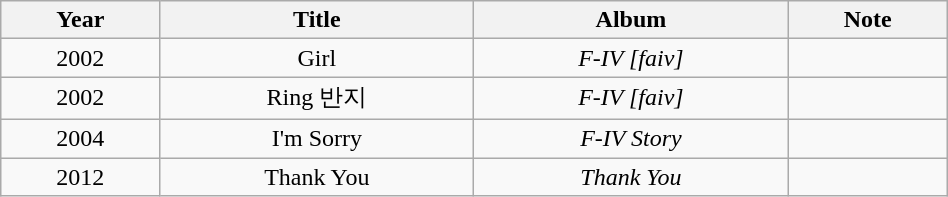<table width="50%" class="wikitable" style="text-align:center;">
<tr>
<th>Year</th>
<th>Title</th>
<th>Album</th>
<th>Note</th>
</tr>
<tr>
<td>2002</td>
<td>Girl</td>
<td><em>F-IV [faiv]</em></td>
<td></td>
</tr>
<tr>
<td>2002</td>
<td>Ring 반지</td>
<td><em>F-IV [faiv]</em></td>
<td></td>
</tr>
<tr>
<td>2004</td>
<td>I'm Sorry</td>
<td><em>F-IV Story</em></td>
<td></td>
</tr>
<tr>
<td>2012</td>
<td>Thank You</td>
<td><em>Thank You</em></td>
<td></td>
</tr>
</table>
